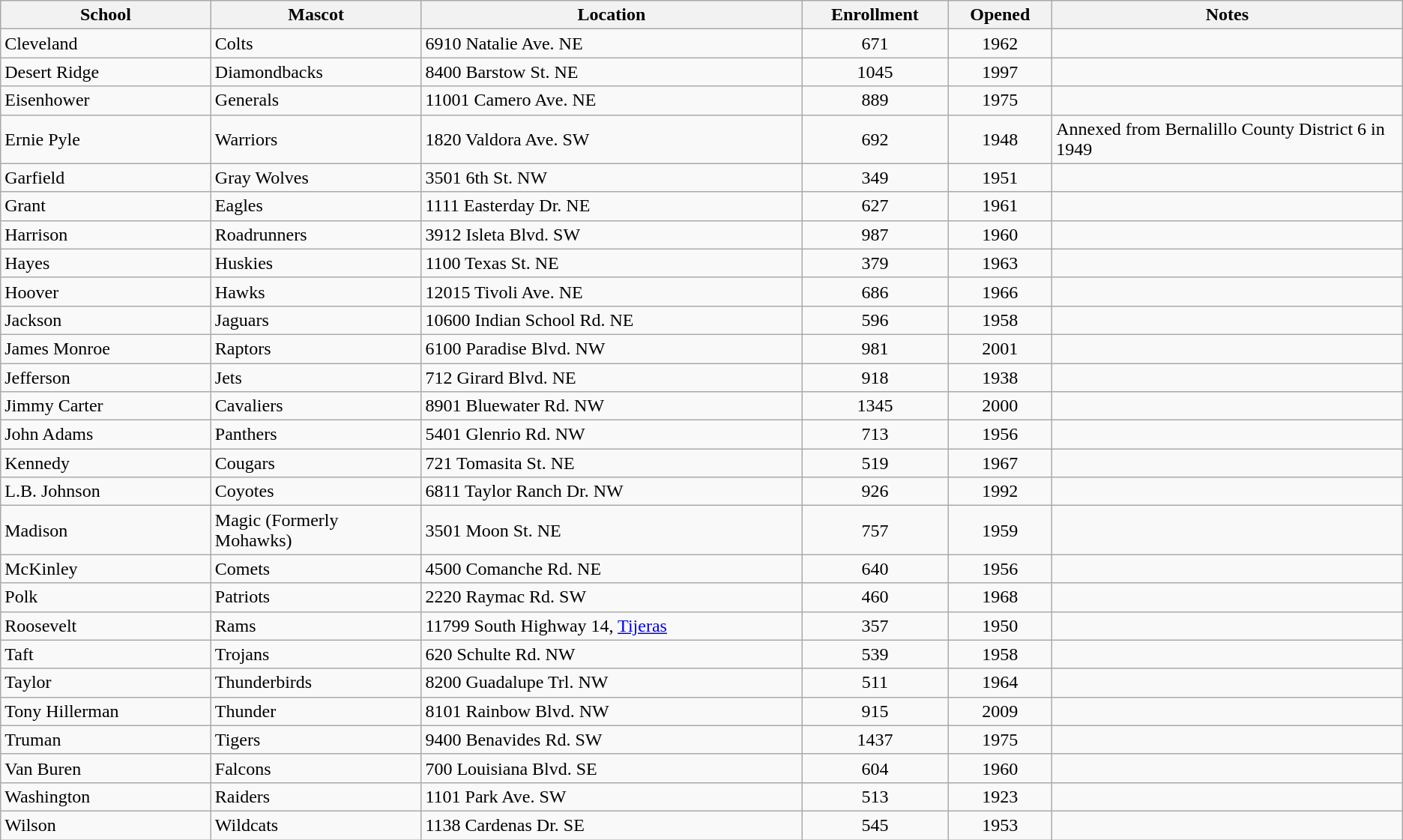<table class="wikitable sortable">
<tr>
<th width=15%><strong>School</strong></th>
<th width=15%><strong>Mascot</strong></th>
<th><strong>Location</strong></th>
<th><strong>Enrollment</strong></th>
<th><strong>Opened</strong></th>
<th width=25%><strong>Notes</strong></th>
</tr>
<tr>
<td>Cleveland</td>
<td>Colts</td>
<td>6910 Natalie Ave. NE</td>
<td align=center>671</td>
<td align=center>1962</td>
<td></td>
</tr>
<tr>
<td>Desert Ridge</td>
<td>Diamondbacks</td>
<td>8400 Barstow St. NE</td>
<td align=center>1045</td>
<td align=center>1997</td>
<td></td>
</tr>
<tr>
<td>Eisenhower</td>
<td>Generals</td>
<td>11001 Camero Ave. NE</td>
<td align=center>889</td>
<td align=center>1975</td>
<td></td>
</tr>
<tr>
<td>Ernie Pyle</td>
<td>Warriors</td>
<td>1820 Valdora Ave. SW</td>
<td align=center>692</td>
<td align=center>1948</td>
<td>Annexed from Bernalillo County District 6 in 1949</td>
</tr>
<tr>
<td>Garfield</td>
<td>Gray Wolves</td>
<td>3501 6th St. NW</td>
<td align=center>349</td>
<td align=center>1951</td>
<td></td>
</tr>
<tr>
<td>Grant</td>
<td>Eagles</td>
<td>1111 Easterday Dr. NE</td>
<td align=center>627</td>
<td align=center>1961</td>
<td></td>
</tr>
<tr>
<td>Harrison</td>
<td>Roadrunners</td>
<td>3912 Isleta Blvd. SW</td>
<td align=center>987</td>
<td align=center>1960</td>
<td></td>
</tr>
<tr>
<td>Hayes</td>
<td>Huskies</td>
<td>1100 Texas St. NE</td>
<td align=center>379</td>
<td align=center>1963</td>
<td></td>
</tr>
<tr>
<td>Hoover</td>
<td>Hawks</td>
<td>12015 Tivoli Ave. NE</td>
<td align=center>686</td>
<td align=center>1966</td>
<td></td>
</tr>
<tr>
<td>Jackson</td>
<td>Jaguars</td>
<td>10600 Indian School Rd. NE</td>
<td align=center>596</td>
<td align=center>1958</td>
<td></td>
</tr>
<tr>
<td>James Monroe</td>
<td>Raptors</td>
<td>6100 Paradise Blvd. NW</td>
<td align=center>981</td>
<td align=center>2001</td>
<td></td>
</tr>
<tr>
<td>Jefferson</td>
<td>Jets</td>
<td>712 Girard Blvd. NE</td>
<td align=center>918</td>
<td align=center>1938</td>
<td></td>
</tr>
<tr>
<td>Jimmy Carter</td>
<td>Cavaliers</td>
<td>8901 Bluewater Rd. NW</td>
<td align=center>1345</td>
<td align=center>2000</td>
<td></td>
</tr>
<tr>
<td>John Adams</td>
<td>Panthers</td>
<td>5401 Glenrio Rd. NW</td>
<td align=center>713</td>
<td align=center>1956</td>
<td></td>
</tr>
<tr>
<td>Kennedy</td>
<td>Cougars</td>
<td>721 Tomasita St. NE</td>
<td align=center>519</td>
<td align=center>1967</td>
<td></td>
</tr>
<tr>
<td>L.B. Johnson</td>
<td>Coyotes</td>
<td>6811 Taylor Ranch Dr. NW</td>
<td align=center>926</td>
<td align=center>1992</td>
<td></td>
</tr>
<tr>
<td>Madison</td>
<td>Magic (Formerly Mohawks)</td>
<td>3501 Moon St. NE</td>
<td align=center>757</td>
<td align=center>1959</td>
<td></td>
</tr>
<tr>
<td>McKinley</td>
<td>Comets</td>
<td>4500 Comanche Rd. NE</td>
<td align=center>640</td>
<td align=center>1956</td>
<td></td>
</tr>
<tr>
<td>Polk</td>
<td>Patriots</td>
<td>2220 Raymac Rd. SW</td>
<td align=center>460</td>
<td align=center>1968</td>
<td></td>
</tr>
<tr>
<td>Roosevelt</td>
<td>Rams</td>
<td>11799 South Highway 14, <a href='#'>Tijeras</a></td>
<td align=center>357</td>
<td align=center>1950</td>
<td></td>
</tr>
<tr>
<td>Taft</td>
<td>Trojans</td>
<td>620 Schulte Rd. NW</td>
<td align=center>539</td>
<td align=center>1958</td>
<td></td>
</tr>
<tr>
<td>Taylor</td>
<td>Thunderbirds</td>
<td>8200 Guadalupe Trl. NW</td>
<td align=center>511</td>
<td align=center>1964</td>
<td></td>
</tr>
<tr>
<td>Tony Hillerman</td>
<td>Thunder</td>
<td>8101 Rainbow Blvd. NW</td>
<td align=center>915</td>
<td align=center>2009</td>
<td></td>
</tr>
<tr>
<td>Truman</td>
<td>Tigers</td>
<td>9400 Benavides Rd. SW</td>
<td align=center>1437</td>
<td align=center>1975</td>
<td></td>
</tr>
<tr>
<td>Van Buren</td>
<td>Falcons</td>
<td>700 Louisiana Blvd. SE</td>
<td align=center>604</td>
<td align=center>1960</td>
<td></td>
</tr>
<tr>
<td>Washington</td>
<td>Raiders</td>
<td>1101 Park Ave. SW</td>
<td align=center>513</td>
<td align=center>1923</td>
<td></td>
</tr>
<tr>
<td>Wilson</td>
<td>Wildcats</td>
<td>1138 Cardenas Dr. SE</td>
<td align=center>545</td>
<td align=center>1953</td>
<td></td>
</tr>
</table>
